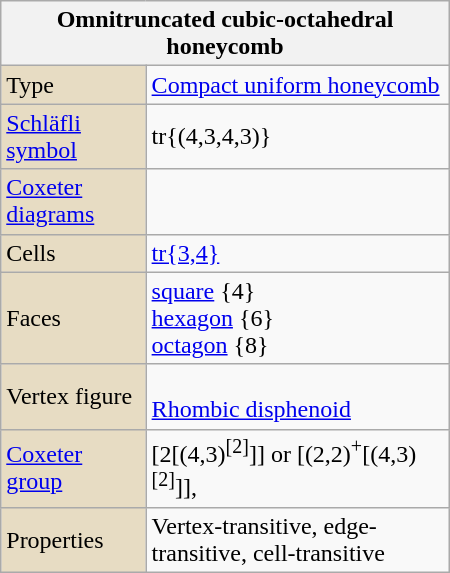<table class="wikitable" align="right" style="margin-left:10px" width="300">
<tr>
<th bgcolor=#e7dcc3 colspan=2>Omnitruncated cubic-octahedral honeycomb</th>
</tr>
<tr>
<td bgcolor=#e7dcc3>Type</td>
<td><a href='#'>Compact uniform honeycomb</a></td>
</tr>
<tr>
<td bgcolor=#e7dcc3><a href='#'>Schläfli symbol</a></td>
<td>tr{(4,3,4,3)}</td>
</tr>
<tr>
<td bgcolor=#e7dcc3><a href='#'>Coxeter diagrams</a></td>
<td></td>
</tr>
<tr>
<td bgcolor=#e7dcc3>Cells</td>
<td><a href='#'>tr{3,4}</a> </td>
</tr>
<tr>
<td bgcolor=#e7dcc3>Faces</td>
<td><a href='#'>square</a> {4}<br><a href='#'>hexagon</a> {6}<br><a href='#'>octagon</a> {8}</td>
</tr>
<tr>
<td bgcolor=#e7dcc3>Vertex figure</td>
<td><br><a href='#'>Rhombic disphenoid</a></td>
</tr>
<tr>
<td bgcolor=#e7dcc3><a href='#'>Coxeter group</a></td>
<td>[2[(4,3)<sup>[2]</sup>]] or [(2,2)<sup>+</sup>[(4,3)<sup>[2]</sup>]], </td>
</tr>
<tr>
<td bgcolor=#e7dcc3>Properties</td>
<td>Vertex-transitive, edge-transitive, cell-transitive</td>
</tr>
</table>
